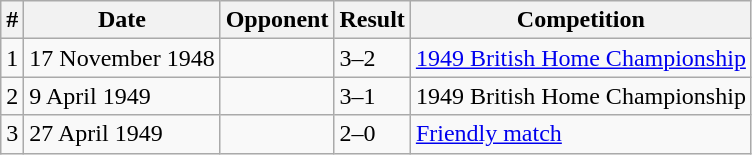<table class="wikitable">
<tr>
<th>#</th>
<th>Date</th>
<th>Opponent</th>
<th>Result</th>
<th>Competition</th>
</tr>
<tr>
<td>1</td>
<td>17 November 1948</td>
<td></td>
<td>3–2</td>
<td><a href='#'>1949 British Home Championship</a></td>
</tr>
<tr>
<td>2</td>
<td>9 April 1949</td>
<td></td>
<td>3–1</td>
<td>1949 British Home Championship</td>
</tr>
<tr>
<td>3</td>
<td>27 April 1949</td>
<td></td>
<td>2–0</td>
<td><a href='#'>Friendly match</a></td>
</tr>
</table>
